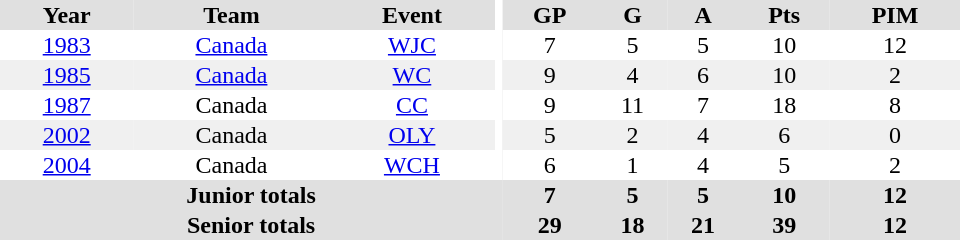<table border="0" cellpadding="1" cellspacing="0" ID="Table3" style="text-align:center; width:40em">
<tr bgcolor="#e0e0e0">
<th>Year</th>
<th>Team</th>
<th>Event</th>
<th rowspan="102" bgcolor="#ffffff"></th>
<th>GP</th>
<th>G</th>
<th>A</th>
<th>Pts</th>
<th>PIM</th>
</tr>
<tr>
<td><a href='#'>1983</a></td>
<td><a href='#'>Canada</a></td>
<td><a href='#'>WJC</a></td>
<td>7</td>
<td>5</td>
<td>5</td>
<td>10</td>
<td>12</td>
</tr>
<tr bgcolor="#f0f0f0">
<td><a href='#'>1985</a></td>
<td><a href='#'>Canada</a></td>
<td><a href='#'>WC</a></td>
<td>9</td>
<td>4</td>
<td>6</td>
<td>10</td>
<td>2</td>
</tr>
<tr>
<td><a href='#'>1987</a></td>
<td>Canada</td>
<td><a href='#'>CC</a></td>
<td>9</td>
<td>11</td>
<td>7</td>
<td>18</td>
<td>8</td>
</tr>
<tr bgcolor="#f0f0f0">
<td><a href='#'>2002</a></td>
<td>Canada</td>
<td><a href='#'>OLY</a></td>
<td>5</td>
<td>2</td>
<td>4</td>
<td>6</td>
<td>0</td>
</tr>
<tr>
<td><a href='#'>2004</a></td>
<td>Canada</td>
<td><a href='#'>WCH</a></td>
<td>6</td>
<td>1</td>
<td>4</td>
<td>5</td>
<td>2</td>
</tr>
<tr bgcolor="#e0e0e0">
<th colspan="4">Junior totals</th>
<th>7</th>
<th>5</th>
<th>5</th>
<th>10</th>
<th>12</th>
</tr>
<tr bgcolor="#e0e0e0">
<th colspan="4">Senior totals</th>
<th>29</th>
<th>18</th>
<th>21</th>
<th>39</th>
<th>12</th>
</tr>
</table>
